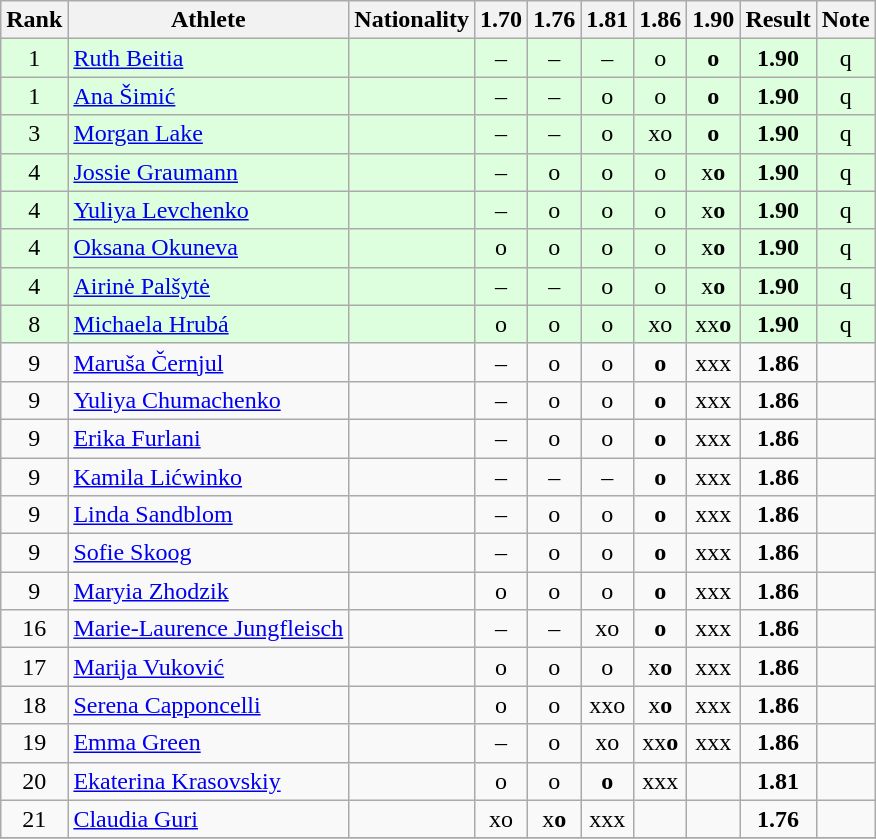<table class="wikitable sortable" style="text-align:center">
<tr>
<th>Rank</th>
<th>Athlete</th>
<th>Nationality</th>
<th>1.70</th>
<th>1.76</th>
<th>1.81</th>
<th>1.86</th>
<th>1.90</th>
<th>Result</th>
<th>Note</th>
</tr>
<tr bgcolor=ddffdd>
<td>1</td>
<td align=left><a href='#'>Ruth Beitia</a></td>
<td align=left></td>
<td>–</td>
<td>–</td>
<td>–</td>
<td>o</td>
<td><strong>o</strong></td>
<td><strong>1.90</strong></td>
<td>q</td>
</tr>
<tr bgcolor=ddffdd>
<td>1</td>
<td align=left><a href='#'>Ana Šimić</a></td>
<td align=left></td>
<td>–</td>
<td>–</td>
<td>o</td>
<td>o</td>
<td><strong>o</strong></td>
<td><strong>1.90</strong></td>
<td>q</td>
</tr>
<tr bgcolor=ddffdd>
<td>3</td>
<td align=left><a href='#'>Morgan Lake</a></td>
<td align=left></td>
<td>–</td>
<td>–</td>
<td>o</td>
<td>xo</td>
<td><strong>o</strong></td>
<td><strong>1.90</strong></td>
<td>q</td>
</tr>
<tr bgcolor=ddffdd>
<td>4</td>
<td align=left><a href='#'>Jossie Graumann</a></td>
<td align=left></td>
<td>–</td>
<td>o</td>
<td>o</td>
<td>o</td>
<td>x<strong>o</strong></td>
<td><strong>1.90</strong></td>
<td>q</td>
</tr>
<tr bgcolor=ddffdd>
<td>4</td>
<td align=left><a href='#'>Yuliya Levchenko</a></td>
<td align=left></td>
<td>–</td>
<td>o</td>
<td>o</td>
<td>o</td>
<td>x<strong>o</strong></td>
<td><strong>1.90</strong></td>
<td>q</td>
</tr>
<tr bgcolor=ddffdd>
<td>4</td>
<td align=left><a href='#'>Oksana Okuneva</a></td>
<td align=left></td>
<td>o</td>
<td>o</td>
<td>o</td>
<td>o</td>
<td>x<strong>o</strong></td>
<td><strong>1.90</strong></td>
<td>q</td>
</tr>
<tr bgcolor=ddffdd>
<td>4</td>
<td align=left><a href='#'>Airinė Palšytė</a></td>
<td align=left></td>
<td>–</td>
<td>–</td>
<td>o</td>
<td>o</td>
<td>x<strong>o</strong></td>
<td><strong>1.90</strong></td>
<td>q</td>
</tr>
<tr bgcolor=ddffdd>
<td>8</td>
<td align=left><a href='#'>Michaela Hrubá</a></td>
<td align=left></td>
<td>o</td>
<td>o</td>
<td>o</td>
<td>xo</td>
<td>xx<strong>o</strong></td>
<td><strong>1.90</strong></td>
<td>q</td>
</tr>
<tr>
<td>9</td>
<td align=left><a href='#'>Maruša Černjul</a></td>
<td align=left></td>
<td>–</td>
<td>o</td>
<td>o</td>
<td><strong>o</strong></td>
<td>xxx</td>
<td><strong>1.86</strong></td>
<td></td>
</tr>
<tr>
<td>9</td>
<td align=left><a href='#'>Yuliya Chumachenko</a></td>
<td align=left></td>
<td>–</td>
<td>o</td>
<td>o</td>
<td><strong>o</strong></td>
<td>xxx</td>
<td><strong>1.86</strong></td>
<td></td>
</tr>
<tr>
<td>9</td>
<td align=left><a href='#'>Erika Furlani</a></td>
<td align=left></td>
<td>–</td>
<td>o</td>
<td>o</td>
<td><strong>o</strong></td>
<td>xxx</td>
<td><strong>1.86</strong></td>
<td></td>
</tr>
<tr>
<td>9</td>
<td align=left><a href='#'>Kamila Lićwinko</a></td>
<td align=left></td>
<td>–</td>
<td>–</td>
<td>–</td>
<td><strong>o</strong></td>
<td>xxx</td>
<td><strong>1.86</strong></td>
<td></td>
</tr>
<tr>
<td>9</td>
<td align=left><a href='#'>Linda Sandblom</a></td>
<td align=left></td>
<td>–</td>
<td>o</td>
<td>o</td>
<td><strong>o</strong></td>
<td>xxx</td>
<td><strong>1.86</strong></td>
<td></td>
</tr>
<tr>
<td>9</td>
<td align=left><a href='#'>Sofie Skoog</a></td>
<td align=left></td>
<td>–</td>
<td>o</td>
<td>o</td>
<td><strong>o</strong></td>
<td>xxx</td>
<td><strong>1.86</strong></td>
<td></td>
</tr>
<tr>
<td>9</td>
<td align=left><a href='#'>Maryia Zhodzik</a></td>
<td align=left></td>
<td>o</td>
<td>o</td>
<td>o</td>
<td><strong>o</strong></td>
<td>xxx</td>
<td><strong>1.86</strong></td>
<td></td>
</tr>
<tr>
<td>16</td>
<td align=left><a href='#'>Marie-Laurence Jungfleisch</a></td>
<td align=left></td>
<td>–</td>
<td>–</td>
<td>xo</td>
<td><strong>o</strong></td>
<td>xxx</td>
<td><strong>1.86</strong></td>
<td></td>
</tr>
<tr>
<td>17</td>
<td align=left><a href='#'>Marija Vuković</a></td>
<td align=left></td>
<td>o</td>
<td>o</td>
<td>o</td>
<td>x<strong>o</strong></td>
<td>xxx</td>
<td><strong>1.86</strong></td>
<td></td>
</tr>
<tr>
<td>18</td>
<td align=left><a href='#'>Serena Capponcelli</a></td>
<td align=left></td>
<td>o</td>
<td>o</td>
<td>xxo</td>
<td>x<strong>o</strong></td>
<td>xxx</td>
<td><strong>1.86</strong></td>
<td></td>
</tr>
<tr>
<td>19</td>
<td align=left><a href='#'>Emma Green</a></td>
<td align=left></td>
<td>–</td>
<td>o</td>
<td>xo</td>
<td>xx<strong>o</strong></td>
<td>xxx</td>
<td><strong>1.86</strong></td>
<td></td>
</tr>
<tr>
<td>20</td>
<td align=left><a href='#'>Ekaterina Krasovskiy</a></td>
<td align=left></td>
<td>o</td>
<td>o</td>
<td><strong>o</strong></td>
<td>xxx</td>
<td></td>
<td><strong>1.81</strong></td>
<td></td>
</tr>
<tr>
<td>21</td>
<td align=left><a href='#'>Claudia Guri</a></td>
<td align=left></td>
<td>xo</td>
<td>x<strong>o</strong></td>
<td>xxx</td>
<td></td>
<td></td>
<td><strong>1.76</strong></td>
<td></td>
</tr>
<tr>
</tr>
</table>
